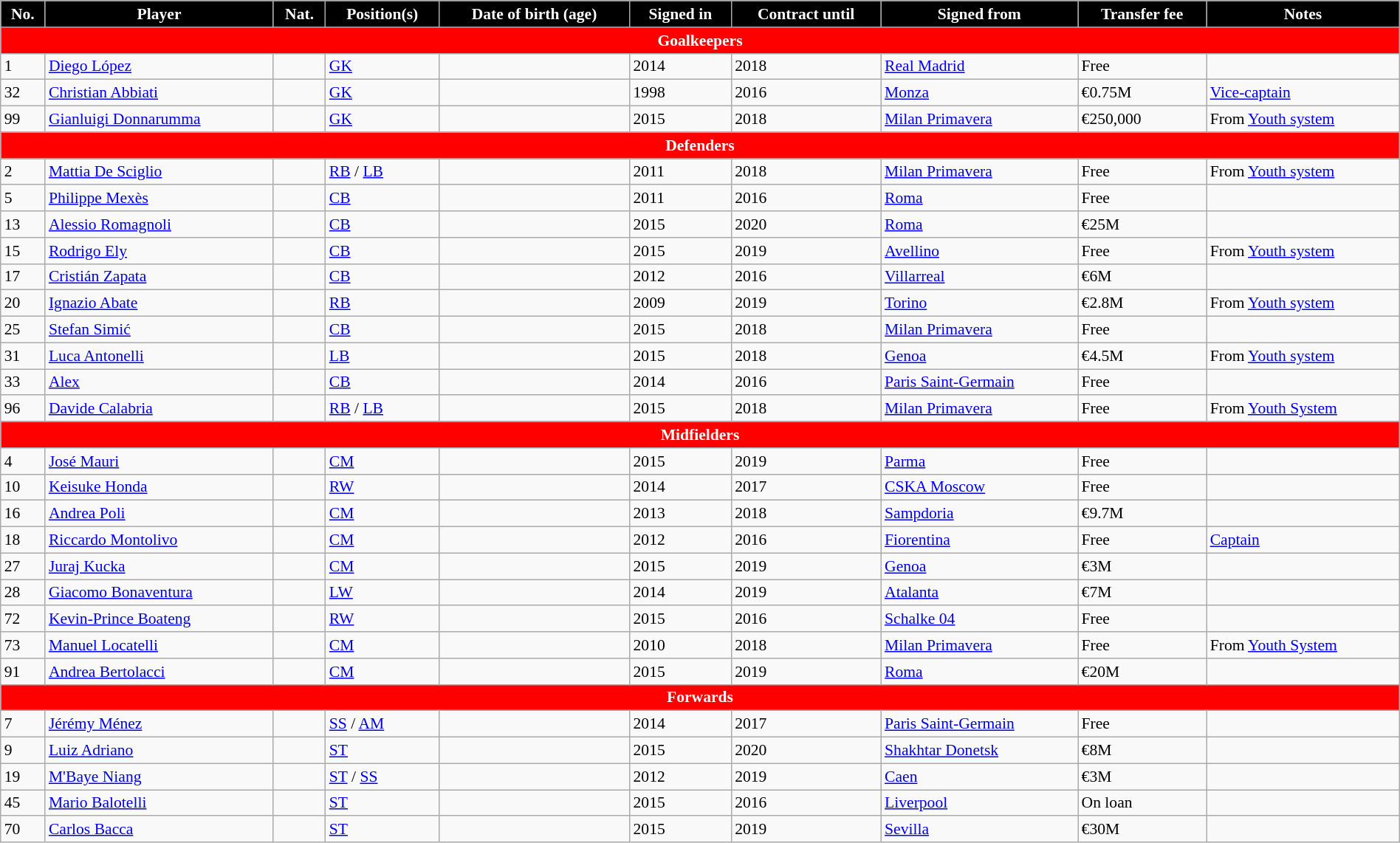<table class="wikitable" style="text-align:left; font-size:90%; width:100%;">
<tr>
<th style="background:#000; color:white; text-align:center;">No.</th>
<th style="background:#000; color:white; text-align:center;">Player</th>
<th style="background:#000; color:white; text-align:center;">Nat.</th>
<th style="background:#000; color:white; text-align:center;">Position(s)</th>
<th style="background:#000; color:white; text-align:center;">Date of birth (age)</th>
<th style="background:#000; color:white; text-align:center;">Signed in</th>
<th style="background:#000; color:white; text-align:center;">Contract until</th>
<th style="background:#000; color:white; text-align:center;">Signed from</th>
<th style="background:#000; color:white; text-align:center;">Transfer fee</th>
<th style="background:#000; color:white; text-align:center;">Notes</th>
</tr>
<tr>
<th colspan="10" style="background:#f00; color:white; text-align:center;">Goalkeepers</th>
</tr>
<tr>
<td>1</td>
<td><a href='#'>Diego López</a></td>
<td></td>
<td><a href='#'>GK</a></td>
<td></td>
<td>2014</td>
<td>2018</td>
<td> <a href='#'>Real Madrid</a></td>
<td>Free</td>
<td></td>
</tr>
<tr>
<td>32</td>
<td><a href='#'>Christian Abbiati</a></td>
<td></td>
<td><a href='#'>GK</a></td>
<td></td>
<td>1998</td>
<td>2016</td>
<td> <a href='#'>Monza</a></td>
<td>€0.75M</td>
<td><a href='#'>Vice-captain</a></td>
</tr>
<tr>
<td>99</td>
<td><a href='#'>Gianluigi Donnarumma</a></td>
<td></td>
<td><a href='#'>GK</a></td>
<td></td>
<td>2015</td>
<td>2018</td>
<td> <a href='#'>Milan Primavera</a></td>
<td>€250,000</td>
<td>From <a href='#'>Youth system</a></td>
</tr>
<tr>
<th colspan="10" style="background:#f00; color:white; text-align:center;">Defenders</th>
</tr>
<tr>
<td>2</td>
<td><a href='#'>Mattia De Sciglio</a></td>
<td></td>
<td><a href='#'>RB</a> / <a href='#'>LB</a></td>
<td></td>
<td>2011</td>
<td>2018</td>
<td> <a href='#'>Milan Primavera</a></td>
<td>Free</td>
<td>From <a href='#'>Youth system</a></td>
</tr>
<tr>
<td>5</td>
<td><a href='#'>Philippe Mexès</a></td>
<td></td>
<td><a href='#'>CB</a></td>
<td></td>
<td>2011</td>
<td>2016</td>
<td> <a href='#'>Roma</a></td>
<td>Free</td>
<td></td>
</tr>
<tr>
<td>13</td>
<td><a href='#'>Alessio Romagnoli</a></td>
<td></td>
<td><a href='#'>CB</a></td>
<td></td>
<td>2015</td>
<td>2020</td>
<td> <a href='#'>Roma</a></td>
<td>€25M</td>
<td></td>
</tr>
<tr>
<td>15</td>
<td><a href='#'>Rodrigo Ely</a></td>
<td> </td>
<td><a href='#'>CB</a></td>
<td></td>
<td>2015</td>
<td>2019</td>
<td> <a href='#'>Avellino</a></td>
<td>Free</td>
<td>From <a href='#'>Youth system</a></td>
</tr>
<tr>
<td>17</td>
<td><a href='#'>Cristián Zapata</a></td>
<td></td>
<td><a href='#'>CB</a></td>
<td></td>
<td>2012</td>
<td>2016</td>
<td> <a href='#'>Villarreal</a></td>
<td>€6M</td>
<td></td>
</tr>
<tr>
<td>20</td>
<td><a href='#'>Ignazio Abate</a></td>
<td></td>
<td><a href='#'>RB</a></td>
<td></td>
<td>2009</td>
<td>2019</td>
<td> <a href='#'>Torino</a></td>
<td>€2.8M</td>
<td>From <a href='#'>Youth system</a></td>
</tr>
<tr>
<td>25</td>
<td><a href='#'>Stefan Simić</a></td>
<td> </td>
<td><a href='#'>CB</a></td>
<td></td>
<td>2015</td>
<td>2018</td>
<td> <a href='#'>Milan Primavera</a></td>
<td>Free</td>
<td></td>
</tr>
<tr>
<td>31</td>
<td><a href='#'>Luca Antonelli</a></td>
<td></td>
<td><a href='#'>LB</a></td>
<td></td>
<td>2015</td>
<td>2018</td>
<td> <a href='#'>Genoa</a></td>
<td>€4.5M</td>
<td>From <a href='#'>Youth system</a></td>
</tr>
<tr>
<td>33</td>
<td><a href='#'>Alex</a></td>
<td></td>
<td><a href='#'>CB</a></td>
<td></td>
<td>2014</td>
<td>2016</td>
<td> <a href='#'>Paris Saint-Germain</a></td>
<td>Free</td>
<td></td>
</tr>
<tr>
<td>96</td>
<td><a href='#'>Davide Calabria</a></td>
<td></td>
<td><a href='#'>RB</a> / <a href='#'>LB</a></td>
<td></td>
<td>2015</td>
<td>2018</td>
<td> <a href='#'>Milan Primavera</a></td>
<td>Free</td>
<td>From <a href='#'>Youth System</a></td>
</tr>
<tr>
<th colspan="10" style="background:#f00; color:white; text-align:center;">Midfielders</th>
</tr>
<tr>
<td>4</td>
<td><a href='#'>José Mauri</a></td>
<td> </td>
<td><a href='#'>CM</a></td>
<td></td>
<td>2015</td>
<td>2019</td>
<td> <a href='#'>Parma</a></td>
<td>Free</td>
<td></td>
</tr>
<tr>
<td>10</td>
<td><a href='#'>Keisuke Honda</a></td>
<td></td>
<td><a href='#'>RW</a></td>
<td></td>
<td>2014</td>
<td>2017</td>
<td> <a href='#'>CSKA Moscow</a></td>
<td>Free</td>
<td></td>
</tr>
<tr>
<td>16</td>
<td><a href='#'>Andrea Poli</a></td>
<td></td>
<td><a href='#'>CM</a></td>
<td></td>
<td>2013</td>
<td>2018</td>
<td> <a href='#'>Sampdoria</a></td>
<td>€9.7M</td>
<td></td>
</tr>
<tr>
<td>18</td>
<td><a href='#'>Riccardo Montolivo</a></td>
<td></td>
<td><a href='#'>CM</a></td>
<td></td>
<td>2012</td>
<td>2016</td>
<td> <a href='#'>Fiorentina</a></td>
<td>Free</td>
<td><a href='#'>Captain</a></td>
</tr>
<tr>
<td>27</td>
<td><a href='#'>Juraj Kucka</a></td>
<td></td>
<td><a href='#'>CM</a></td>
<td></td>
<td>2015</td>
<td>2019</td>
<td> <a href='#'>Genoa</a></td>
<td>€3M</td>
<td></td>
</tr>
<tr>
<td>28</td>
<td><a href='#'>Giacomo Bonaventura</a></td>
<td></td>
<td><a href='#'>LW</a></td>
<td></td>
<td>2014</td>
<td>2019</td>
<td> <a href='#'>Atalanta</a></td>
<td>€7M</td>
<td></td>
</tr>
<tr>
<td>72</td>
<td><a href='#'>Kevin-Prince Boateng</a></td>
<td></td>
<td><a href='#'>RW</a></td>
<td></td>
<td>2015</td>
<td>2016</td>
<td> <a href='#'>Schalke 04</a></td>
<td>Free</td>
<td></td>
</tr>
<tr>
<td>73</td>
<td><a href='#'>Manuel Locatelli</a></td>
<td></td>
<td><a href='#'>CM</a></td>
<td></td>
<td>2010</td>
<td>2018</td>
<td> <a href='#'>Milan Primavera</a></td>
<td>Free</td>
<td>From <a href='#'>Youth System</a></td>
</tr>
<tr>
<td>91</td>
<td><a href='#'>Andrea Bertolacci</a></td>
<td></td>
<td><a href='#'>CM</a></td>
<td></td>
<td>2015</td>
<td>2019</td>
<td> <a href='#'>Roma</a></td>
<td>€20M</td>
<td></td>
</tr>
<tr>
<th colspan="10" style="background:#f00; color:white; text-align:center;">Forwards</th>
</tr>
<tr>
<td>7</td>
<td><a href='#'>Jérémy Ménez</a></td>
<td></td>
<td><a href='#'>SS</a> / <a href='#'>AM</a></td>
<td></td>
<td>2014</td>
<td>2017</td>
<td> <a href='#'>Paris Saint-Germain</a></td>
<td>Free</td>
<td></td>
</tr>
<tr>
<td>9</td>
<td><a href='#'>Luiz Adriano</a></td>
<td></td>
<td><a href='#'>ST</a></td>
<td></td>
<td>2015</td>
<td>2020</td>
<td> <a href='#'>Shakhtar Donetsk</a></td>
<td>€8M</td>
<td></td>
</tr>
<tr>
<td>19</td>
<td><a href='#'>M'Baye Niang</a></td>
<td></td>
<td><a href='#'>ST</a> / <a href='#'>SS</a></td>
<td></td>
<td>2012</td>
<td>2019</td>
<td> <a href='#'>Caen</a></td>
<td>€3M</td>
<td></td>
</tr>
<tr>
<td>45</td>
<td><a href='#'>Mario Balotelli</a></td>
<td></td>
<td><a href='#'>ST</a></td>
<td></td>
<td>2015</td>
<td>2016</td>
<td> <a href='#'>Liverpool</a></td>
<td>On loan</td>
<td></td>
</tr>
<tr>
<td>70</td>
<td><a href='#'>Carlos Bacca</a></td>
<td></td>
<td><a href='#'>ST</a></td>
<td></td>
<td>2015</td>
<td>2019</td>
<td> <a href='#'>Sevilla</a></td>
<td>€30M</td>
<td></td>
</tr>
</table>
